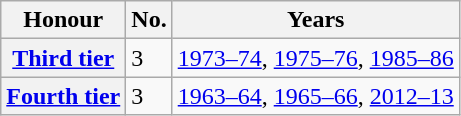<table class="wikitable plainrowheaders">
<tr>
<th scope=col>Honour</th>
<th scope=col>No.</th>
<th scope=col>Years</th>
</tr>
<tr>
<th scope=row><a href='#'>Third tier</a></th>
<td>3</td>
<td><a href='#'>1973–74</a>, <a href='#'>1975–76</a>, <a href='#'>1985–86</a></td>
</tr>
<tr>
<th scope=row><a href='#'>Fourth tier</a></th>
<td>3</td>
<td><a href='#'>1963–64</a>, <a href='#'>1965–66</a>, <a href='#'>2012–13</a></td>
</tr>
</table>
